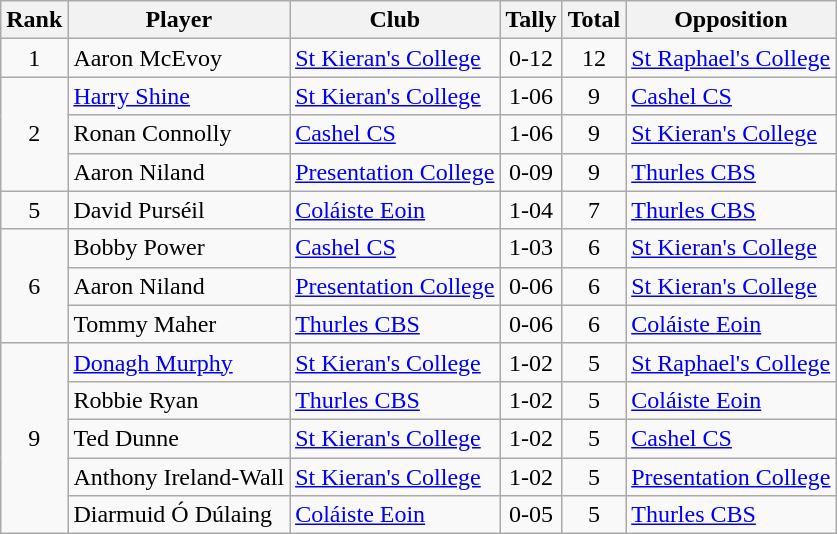<table class="wikitable">
<tr>
<th>Rank</th>
<th>Player</th>
<th>Club</th>
<th>Tally</th>
<th>Total</th>
<th>Opposition</th>
</tr>
<tr>
<td rowspan="1" style="text-align:center;">1</td>
<td>Aaron McEvoy</td>
<td><a href='#'>St Kieran's College</a></td>
<td align=center>0-12</td>
<td align=center>12</td>
<td><a href='#'>St Raphael's College</a></td>
</tr>
<tr>
<td rowspan="3" style="text-align:center;">2</td>
<td><a href='#'>Harry Shine</a></td>
<td><a href='#'>St Kieran's College</a></td>
<td align=center>1-06</td>
<td align=center>9</td>
<td><a href='#'>Cashel CS</a></td>
</tr>
<tr>
<td>Ronan Connolly</td>
<td><a href='#'>Cashel CS</a></td>
<td align=center>1-06</td>
<td align=center>9</td>
<td><a href='#'>St Kieran's College</a></td>
</tr>
<tr>
<td>Aaron Niland</td>
<td><a href='#'>Presentation College</a></td>
<td align=center>0-09</td>
<td align=center>9</td>
<td><a href='#'>Thurles CBS</a></td>
</tr>
<tr>
<td rowspan="1" style="text-align:center;">5</td>
<td>David Purséil</td>
<td><a href='#'>Coláiste Eoin</a></td>
<td align=center>1-04</td>
<td align=center>7</td>
<td><a href='#'>Thurles CBS</a></td>
</tr>
<tr>
<td rowspan="3" style="text-align:center;">6</td>
<td>Bobby Power</td>
<td><a href='#'>Cashel CS</a></td>
<td align=center>1-03</td>
<td align=center>6</td>
<td><a href='#'>St Kieran's College</a></td>
</tr>
<tr>
<td>Aaron Niland</td>
<td><a href='#'>Presentation College</a></td>
<td align=center>0-06</td>
<td align=center>6</td>
<td><a href='#'>St Kieran's College</a></td>
</tr>
<tr>
<td>Tommy Maher</td>
<td><a href='#'>Thurles CBS</a></td>
<td align=center>0-06</td>
<td align=center>6</td>
<td><a href='#'>Coláiste Eoin</a></td>
</tr>
<tr>
<td rowspan="5" style="text-align:center;">9</td>
<td><a href='#'>Donagh Murphy</a></td>
<td><a href='#'>St Kieran's College</a></td>
<td align=center>1-02</td>
<td align=center>5</td>
<td><a href='#'>St Raphael's College</a></td>
</tr>
<tr>
<td>Robbie Ryan</td>
<td><a href='#'>Thurles CBS</a></td>
<td align=center>1-02</td>
<td align=center>5</td>
<td><a href='#'>Coláiste Eoin</a></td>
</tr>
<tr>
<td>Ted Dunne</td>
<td><a href='#'>St Kieran's College</a></td>
<td align=center>1-02</td>
<td align=center>5</td>
<td><a href='#'>Cashel CS</a></td>
</tr>
<tr>
<td>Anthony Ireland-Wall</td>
<td><a href='#'>St Kieran's College</a></td>
<td align=center>1-02</td>
<td align=center>5</td>
<td><a href='#'>Presentation College</a></td>
</tr>
<tr>
<td>Diarmuid Ó Dúlaing</td>
<td><a href='#'>Coláiste Eoin</a></td>
<td align=center>0-05</td>
<td align=center>5</td>
<td><a href='#'>Thurles CBS</a></td>
</tr>
</table>
